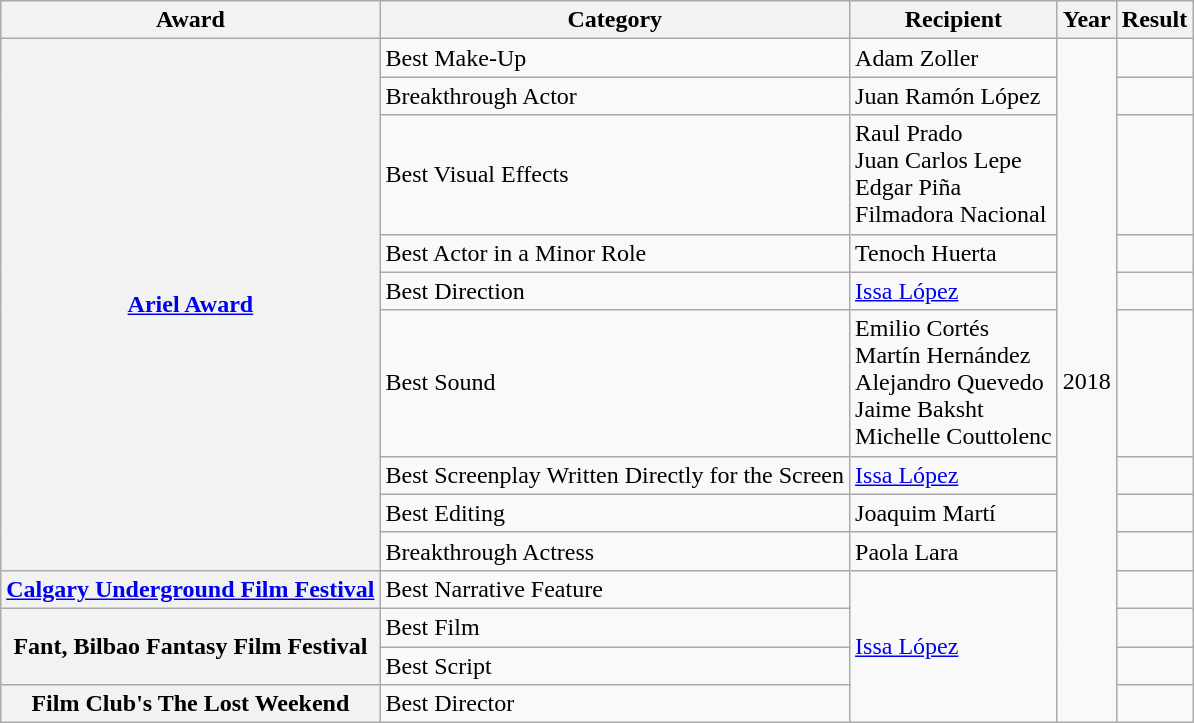<table class="wikitable plainrowheaders">
<tr>
<th scope="col">Award</th>
<th scope="col">Category</th>
<th scope="col">Recipient</th>
<th scope="col">Year</th>
<th scope="col">Result</th>
</tr>
<tr>
<th scope="row" align="left" rowspan="9"><a href='#'>Ariel Award</a></th>
<td>Best Make-Up</td>
<td>Adam Zoller</td>
<td rowspan="13">2018</td>
<td></td>
</tr>
<tr>
<td>Breakthrough Actor</td>
<td>Juan Ramón López</td>
<td></td>
</tr>
<tr>
<td>Best Visual Effects</td>
<td>Raul Prado <br> Juan Carlos Lepe <br> Edgar Piña <br> Filmadora Nacional</td>
<td></td>
</tr>
<tr>
<td>Best Actor in a Minor Role</td>
<td>Tenoch Huerta</td>
<td></td>
</tr>
<tr>
<td>Best Direction</td>
<td><a href='#'>Issa López</a></td>
<td></td>
</tr>
<tr>
<td>Best Sound</td>
<td>Emilio Cortés <br>Martín Hernández <br> Alejandro Quevedo <br> Jaime Baksht <br> Michelle Couttolenc</td>
<td></td>
</tr>
<tr>
<td>Best Screenplay Written Directly for the Screen</td>
<td><a href='#'>Issa López</a></td>
<td></td>
</tr>
<tr>
<td>Best Editing</td>
<td>Joaquim Martí</td>
<td></td>
</tr>
<tr>
<td>Breakthrough Actress</td>
<td>Paola Lara</td>
<td></td>
</tr>
<tr>
<th scope="row" align="left"><a href='#'>Calgary Underground Film Festival</a></th>
<td>Best Narrative Feature</td>
<td rowspan="4"><a href='#'>Issa López</a></td>
<td></td>
</tr>
<tr>
<th scope="row" align="left" rowspan="2">Fant, Bilbao Fantasy Film Festival</th>
<td>Best Film</td>
<td></td>
</tr>
<tr>
<td>Best Script</td>
<td></td>
</tr>
<tr>
<th scope="row" align="left">Film Club's The Lost Weekend</th>
<td>Best Director</td>
<td></td>
</tr>
</table>
